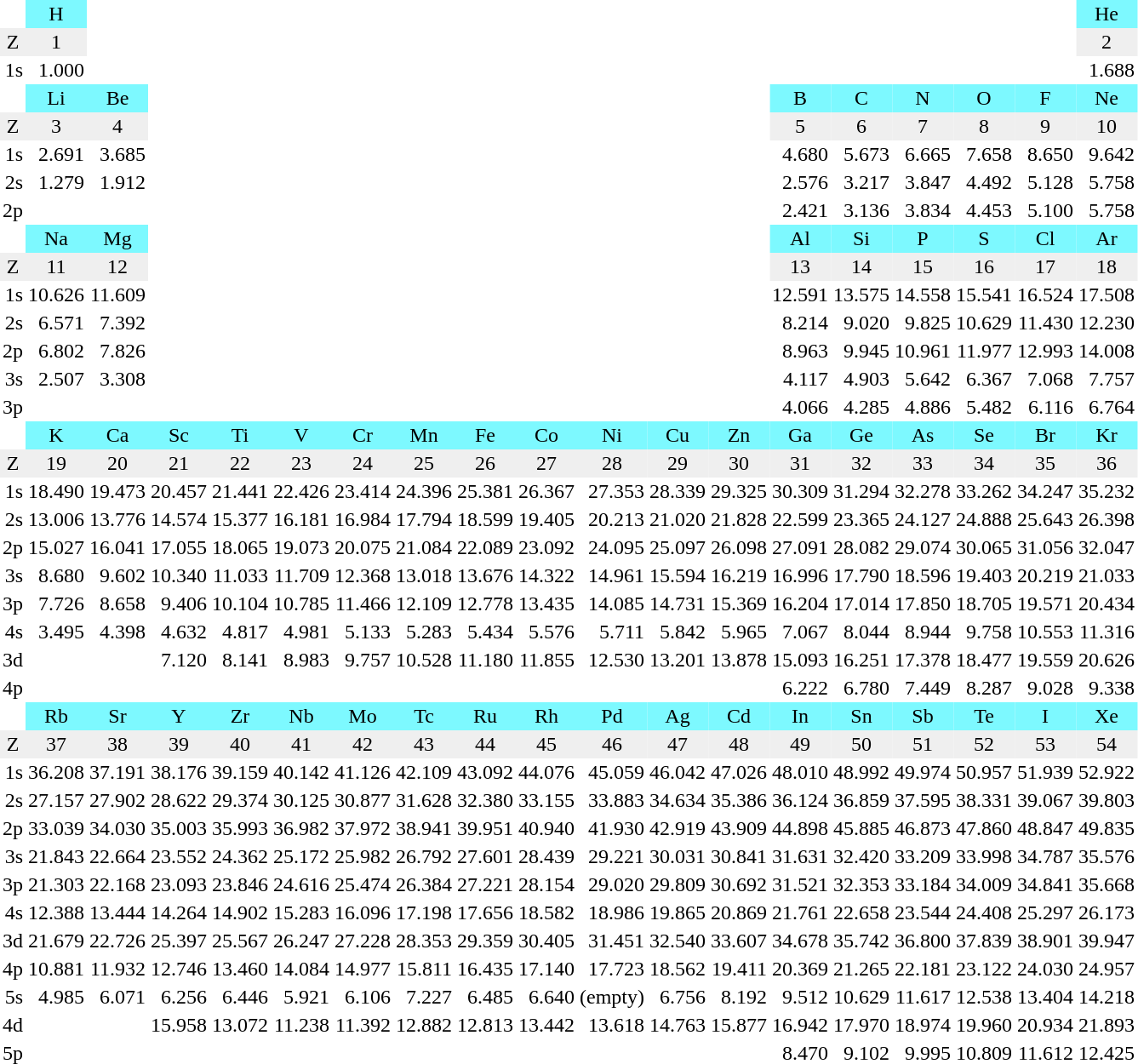<table style="text-align: right; border: none;" cellpadding="2" cellspacing="0">
<tr style="background: #7DF9FF; text-align: center;">
<td style="background: #ffffff;"> </td>
<td>H</td>
<td colspan="16" style="background: #ffffff;"> </td>
<td>He</td>
</tr>
<tr style="background: #efefef; text-align: center;">
<td>Z</td>
<td>1</td>
<td colspan="16" style="background: #ffffff;"> </td>
<td>2</td>
</tr>
<tr>
<td>1s</td>
<td>1.000</td>
<td colspan="16"> </td>
<td>1.688</td>
</tr>
<tr style="background: #7DF9FF; text-align: center;">
<td style="background: #ffffff;"> </td>
<td>Li</td>
<td>Be</td>
<td colspan="10" style="background: #ffffff;"> </td>
<td>B</td>
<td>C</td>
<td>N</td>
<td>O</td>
<td>F</td>
<td>Ne</td>
</tr>
<tr style="background: #efefef; text-align: center;">
<td>Z</td>
<td>3</td>
<td>4</td>
<td colspan="10" style="background: #ffffff;"> </td>
<td>5</td>
<td>6</td>
<td>7</td>
<td>8</td>
<td>9</td>
<td>10</td>
</tr>
<tr>
<td>1s</td>
<td>2.691</td>
<td>3.685</td>
<td colspan="10"> </td>
<td>4.680</td>
<td>5.673</td>
<td>6.665</td>
<td>7.658</td>
<td>8.650</td>
<td>9.642</td>
</tr>
<tr>
<td>2s</td>
<td>1.279</td>
<td>1.912</td>
<td colspan="10"> </td>
<td>2.576</td>
<td>3.217</td>
<td>3.847</td>
<td>4.492</td>
<td>5.128</td>
<td>5.758</td>
</tr>
<tr>
<td>2p</td>
<td> </td>
<td> </td>
<td colspan="10"> </td>
<td>2.421</td>
<td>3.136</td>
<td>3.834</td>
<td>4.453</td>
<td>5.100</td>
<td>5.758</td>
</tr>
<tr style="background: #7DF9FF; text-align: center;">
<td style="background: #ffffff;"> </td>
<td>Na</td>
<td>Mg</td>
<td colspan="10" style="background: #ffffff;"> </td>
<td>Al</td>
<td>Si</td>
<td>P</td>
<td>S</td>
<td>Cl</td>
<td>Ar</td>
</tr>
<tr style="background: #efefef; text-align: center;">
<td>Z</td>
<td>11</td>
<td>12</td>
<td colspan="10" style="background: #ffffff;"> </td>
<td>13</td>
<td>14</td>
<td>15</td>
<td>16</td>
<td>17</td>
<td>18</td>
</tr>
<tr>
<td>1s</td>
<td>10.626</td>
<td>11.609</td>
<td></td>
<td></td>
<td></td>
<td></td>
<td></td>
<td></td>
<td></td>
<td></td>
<td></td>
<td></td>
<td>12.591</td>
<td>13.575</td>
<td>14.558</td>
<td>15.541</td>
<td>16.524</td>
<td>17.508</td>
</tr>
<tr>
<td>2s</td>
<td>6.571</td>
<td>7.392</td>
<td></td>
<td></td>
<td></td>
<td></td>
<td></td>
<td></td>
<td></td>
<td></td>
<td></td>
<td></td>
<td>8.214</td>
<td>9.020</td>
<td>9.825</td>
<td>10.629</td>
<td>11.430</td>
<td>12.230</td>
</tr>
<tr>
<td>2p</td>
<td>6.802</td>
<td>7.826</td>
<td></td>
<td></td>
<td></td>
<td></td>
<td></td>
<td></td>
<td></td>
<td></td>
<td></td>
<td></td>
<td>8.963</td>
<td>9.945</td>
<td>10.961</td>
<td>11.977</td>
<td>12.993</td>
<td>14.008</td>
</tr>
<tr>
<td>3s</td>
<td>2.507</td>
<td>3.308</td>
<td></td>
<td></td>
<td></td>
<td></td>
<td></td>
<td></td>
<td></td>
<td></td>
<td></td>
<td></td>
<td>4.117</td>
<td>4.903</td>
<td>5.642</td>
<td>6.367</td>
<td>7.068</td>
<td>7.757</td>
</tr>
<tr>
<td>3p</td>
<td></td>
<td></td>
<td></td>
<td></td>
<td></td>
<td></td>
<td></td>
<td></td>
<td></td>
<td></td>
<td></td>
<td></td>
<td>4.066</td>
<td>4.285</td>
<td>4.886</td>
<td>5.482</td>
<td>6.116</td>
<td>6.764</td>
</tr>
<tr style="background: #7DF9FF; text-align: center;">
<td style="background: #ffffff;"> </td>
<td>K</td>
<td>Ca</td>
<td>Sc</td>
<td>Ti</td>
<td>V</td>
<td>Cr</td>
<td>Mn</td>
<td>Fe</td>
<td>Co</td>
<td>Ni</td>
<td>Cu</td>
<td>Zn</td>
<td>Ga</td>
<td>Ge</td>
<td>As</td>
<td>Se</td>
<td>Br</td>
<td>Kr</td>
</tr>
<tr style="background: #efefef; text-align: center;">
<td>Z</td>
<td>19</td>
<td>20</td>
<td>21</td>
<td>22</td>
<td>23</td>
<td>24</td>
<td>25</td>
<td>26</td>
<td>27</td>
<td>28</td>
<td>29</td>
<td>30</td>
<td>31</td>
<td>32</td>
<td>33</td>
<td>34</td>
<td>35</td>
<td>36</td>
</tr>
<tr>
<td>1s</td>
<td>18.490</td>
<td>19.473</td>
<td>20.457</td>
<td>21.441</td>
<td>22.426</td>
<td>23.414</td>
<td>24.396</td>
<td>25.381</td>
<td>26.367</td>
<td>27.353</td>
<td>28.339</td>
<td>29.325</td>
<td>30.309</td>
<td>31.294</td>
<td>32.278</td>
<td>33.262</td>
<td>34.247</td>
<td>35.232</td>
</tr>
<tr>
<td>2s</td>
<td>13.006</td>
<td>13.776</td>
<td>14.574</td>
<td>15.377</td>
<td>16.181</td>
<td>16.984</td>
<td>17.794</td>
<td>18.599</td>
<td>19.405</td>
<td>20.213</td>
<td>21.020</td>
<td>21.828</td>
<td>22.599</td>
<td>23.365</td>
<td>24.127</td>
<td>24.888</td>
<td>25.643</td>
<td>26.398</td>
</tr>
<tr>
<td>2p</td>
<td>15.027</td>
<td>16.041</td>
<td>17.055</td>
<td>18.065</td>
<td>19.073</td>
<td>20.075</td>
<td>21.084</td>
<td>22.089</td>
<td>23.092</td>
<td>24.095</td>
<td>25.097</td>
<td>26.098</td>
<td>27.091</td>
<td>28.082</td>
<td>29.074</td>
<td>30.065</td>
<td>31.056</td>
<td>32.047</td>
</tr>
<tr>
<td>3s</td>
<td>8.680</td>
<td>9.602</td>
<td>10.340</td>
<td>11.033</td>
<td>11.709</td>
<td>12.368</td>
<td>13.018</td>
<td>13.676</td>
<td>14.322</td>
<td>14.961</td>
<td>15.594</td>
<td>16.219</td>
<td>16.996</td>
<td>17.790</td>
<td>18.596</td>
<td>19.403</td>
<td>20.219</td>
<td>21.033</td>
</tr>
<tr>
<td>3p</td>
<td>7.726</td>
<td>8.658</td>
<td>9.406</td>
<td>10.104</td>
<td>10.785</td>
<td>11.466</td>
<td>12.109</td>
<td>12.778</td>
<td>13.435</td>
<td>14.085</td>
<td>14.731</td>
<td>15.369</td>
<td>16.204</td>
<td>17.014</td>
<td>17.850</td>
<td>18.705</td>
<td>19.571</td>
<td>20.434</td>
</tr>
<tr>
<td>4s</td>
<td>3.495</td>
<td>4.398</td>
<td>4.632</td>
<td>4.817</td>
<td>4.981</td>
<td>5.133</td>
<td>5.283</td>
<td>5.434</td>
<td>5.576</td>
<td>5.711</td>
<td>5.842</td>
<td>5.965</td>
<td>7.067</td>
<td>8.044</td>
<td>8.944</td>
<td>9.758</td>
<td>10.553</td>
<td>11.316</td>
</tr>
<tr>
<td>3d</td>
<td></td>
<td></td>
<td>7.120</td>
<td>8.141</td>
<td>8.983</td>
<td>9.757</td>
<td>10.528</td>
<td>11.180</td>
<td>11.855</td>
<td>12.530</td>
<td>13.201</td>
<td>13.878</td>
<td>15.093</td>
<td>16.251</td>
<td>17.378</td>
<td>18.477</td>
<td>19.559</td>
<td>20.626</td>
</tr>
<tr>
<td>4p</td>
<td colspan="12"> </td>
<td>6.222</td>
<td>6.780</td>
<td>7.449</td>
<td>8.287</td>
<td>9.028</td>
<td>9.338</td>
</tr>
<tr style="background: #7DF9FF; text-align: center;">
<td style="background: #ffffff;"> </td>
<td>Rb</td>
<td>Sr</td>
<td>Y</td>
<td>Zr</td>
<td>Nb</td>
<td>Mo</td>
<td>Tc</td>
<td>Ru</td>
<td>Rh</td>
<td>Pd</td>
<td>Ag</td>
<td>Cd</td>
<td>In</td>
<td>Sn</td>
<td>Sb</td>
<td>Te</td>
<td>I</td>
<td>Xe</td>
</tr>
<tr style="background: #efefef; text-align: center;">
<td>Z</td>
<td>37</td>
<td>38</td>
<td>39</td>
<td>40</td>
<td>41</td>
<td>42</td>
<td>43</td>
<td>44</td>
<td>45</td>
<td>46</td>
<td>47</td>
<td>48</td>
<td>49</td>
<td>50</td>
<td>51</td>
<td>52</td>
<td>53</td>
<td>54</td>
</tr>
<tr>
<td>1s</td>
<td>36.208</td>
<td>37.191</td>
<td>38.176</td>
<td>39.159</td>
<td>40.142</td>
<td>41.126</td>
<td>42.109</td>
<td>43.092</td>
<td>44.076</td>
<td>45.059</td>
<td>46.042</td>
<td>47.026</td>
<td>48.010</td>
<td>48.992</td>
<td>49.974</td>
<td>50.957</td>
<td>51.939</td>
<td>52.922</td>
</tr>
<tr>
<td>2s</td>
<td>27.157</td>
<td>27.902</td>
<td>28.622</td>
<td>29.374</td>
<td>30.125</td>
<td>30.877</td>
<td>31.628</td>
<td>32.380</td>
<td>33.155</td>
<td>33.883</td>
<td>34.634</td>
<td>35.386</td>
<td>36.124</td>
<td>36.859</td>
<td>37.595</td>
<td>38.331</td>
<td>39.067</td>
<td>39.803</td>
</tr>
<tr>
<td>2p</td>
<td>33.039</td>
<td>34.030</td>
<td>35.003</td>
<td>35.993</td>
<td>36.982</td>
<td>37.972</td>
<td>38.941</td>
<td>39.951</td>
<td>40.940</td>
<td>41.930</td>
<td>42.919</td>
<td>43.909</td>
<td>44.898</td>
<td>45.885</td>
<td>46.873</td>
<td>47.860</td>
<td>48.847</td>
<td>49.835</td>
</tr>
<tr>
<td>3s</td>
<td>21.843</td>
<td>22.664</td>
<td>23.552</td>
<td>24.362</td>
<td>25.172</td>
<td>25.982</td>
<td>26.792</td>
<td>27.601</td>
<td>28.439</td>
<td>29.221</td>
<td>30.031</td>
<td>30.841</td>
<td>31.631</td>
<td>32.420</td>
<td>33.209</td>
<td>33.998</td>
<td>34.787</td>
<td>35.576</td>
</tr>
<tr>
<td>3p</td>
<td>21.303</td>
<td>22.168</td>
<td>23.093</td>
<td>23.846</td>
<td>24.616</td>
<td>25.474</td>
<td>26.384</td>
<td>27.221</td>
<td>28.154</td>
<td>29.020</td>
<td>29.809</td>
<td>30.692</td>
<td>31.521</td>
<td>32.353</td>
<td>33.184</td>
<td>34.009</td>
<td>34.841</td>
<td>35.668</td>
</tr>
<tr>
<td>4s</td>
<td>12.388</td>
<td>13.444</td>
<td>14.264</td>
<td>14.902</td>
<td>15.283</td>
<td>16.096</td>
<td>17.198</td>
<td>17.656</td>
<td>18.582</td>
<td>18.986</td>
<td>19.865</td>
<td>20.869</td>
<td>21.761</td>
<td>22.658</td>
<td>23.544</td>
<td>24.408</td>
<td>25.297</td>
<td>26.173</td>
</tr>
<tr>
<td>3d</td>
<td>21.679</td>
<td>22.726</td>
<td>25.397</td>
<td>25.567</td>
<td>26.247</td>
<td>27.228</td>
<td>28.353</td>
<td>29.359</td>
<td>30.405</td>
<td>31.451</td>
<td>32.540</td>
<td>33.607</td>
<td>34.678</td>
<td>35.742</td>
<td>36.800</td>
<td>37.839</td>
<td>38.901</td>
<td>39.947</td>
</tr>
<tr>
<td>4p</td>
<td>10.881</td>
<td>11.932</td>
<td>12.746</td>
<td>13.460</td>
<td>14.084</td>
<td>14.977</td>
<td>15.811</td>
<td>16.435</td>
<td>17.140</td>
<td>17.723</td>
<td>18.562</td>
<td>19.411</td>
<td>20.369</td>
<td>21.265</td>
<td>22.181</td>
<td>23.122</td>
<td>24.030</td>
<td>24.957</td>
</tr>
<tr>
<td>5s</td>
<td>4.985</td>
<td>6.071</td>
<td>6.256</td>
<td>6.446</td>
<td>5.921</td>
<td>6.106</td>
<td>7.227</td>
<td>6.485</td>
<td>6.640</td>
<td>(empty)</td>
<td>6.756</td>
<td>8.192</td>
<td>9.512</td>
<td>10.629</td>
<td>11.617</td>
<td>12.538</td>
<td>13.404</td>
<td>14.218</td>
</tr>
<tr>
<td>4d</td>
<td></td>
<td></td>
<td>15.958</td>
<td>13.072</td>
<td>11.238</td>
<td>11.392</td>
<td>12.882</td>
<td>12.813</td>
<td>13.442</td>
<td>13.618</td>
<td>14.763</td>
<td>15.877</td>
<td>16.942</td>
<td>17.970</td>
<td>18.974</td>
<td>19.960</td>
<td>20.934</td>
<td>21.893</td>
</tr>
<tr>
<td>5p</td>
<td colspan="12"> </td>
<td>8.470</td>
<td>9.102</td>
<td>9.995</td>
<td>10.809</td>
<td>11.612</td>
<td>12.425</td>
</tr>
</table>
